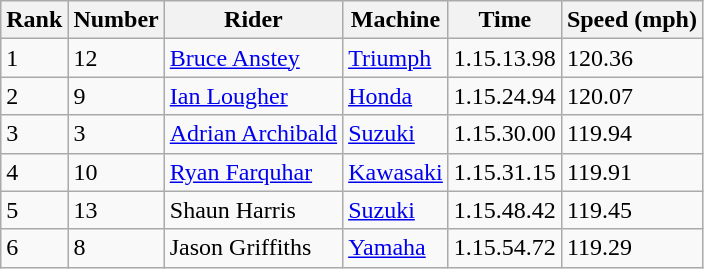<table class="wikitable">
<tr>
<th>Rank</th>
<th>Number</th>
<th>Rider</th>
<th>Machine</th>
<th>Time</th>
<th>Speed (mph)</th>
</tr>
<tr>
<td>1</td>
<td>12</td>
<td> <a href='#'>Bruce Anstey</a></td>
<td><a href='#'>Triumph</a></td>
<td>1.15.13.98</td>
<td>120.36</td>
</tr>
<tr>
<td>2</td>
<td>9</td>
<td> <a href='#'>Ian Lougher</a></td>
<td><a href='#'>Honda</a></td>
<td>1.15.24.94</td>
<td>120.07</td>
</tr>
<tr>
<td>3</td>
<td>3</td>
<td> <a href='#'>Adrian Archibald</a></td>
<td><a href='#'>Suzuki</a></td>
<td>1.15.30.00</td>
<td>119.94</td>
</tr>
<tr>
<td>4</td>
<td>10</td>
<td> <a href='#'>Ryan Farquhar</a></td>
<td><a href='#'>Kawasaki</a></td>
<td>1.15.31.15</td>
<td>119.91</td>
</tr>
<tr>
<td>5</td>
<td>13</td>
<td> Shaun Harris</td>
<td><a href='#'>Suzuki</a></td>
<td>1.15.48.42</td>
<td>119.45</td>
</tr>
<tr>
<td>6</td>
<td>8</td>
<td> Jason Griffiths</td>
<td><a href='#'>Yamaha</a></td>
<td>1.15.54.72</td>
<td>119.29</td>
</tr>
</table>
